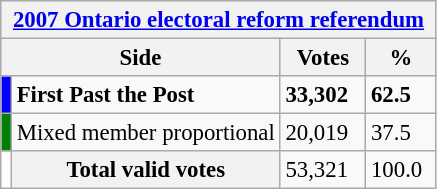<table class="wikitable" style="font-size: 95%; clear:both">
<tr style="background-color:#E9E9E9">
<th colspan=4><a href='#'>2007 Ontario electoral reform referendum</a></th>
</tr>
<tr style="background-color:#E9E9E9">
<th colspan=2 style="width: 130px">Side</th>
<th style="width: 50px">Votes</th>
<th style="width: 40px">%</th>
</tr>
<tr>
<td bgcolor="blue"></td>
<td><strong>First Past the Post</strong></td>
<td><strong>33,302</strong></td>
<td><strong>62.5</strong></td>
</tr>
<tr>
<td bgcolor="green"></td>
<td>Mixed member proportional</td>
<td>20,019</td>
<td>37.5</td>
</tr>
<tr>
<td bgcolor="white"></td>
<th>Total valid votes</th>
<td>53,321</td>
<td>100.0</td>
</tr>
</table>
